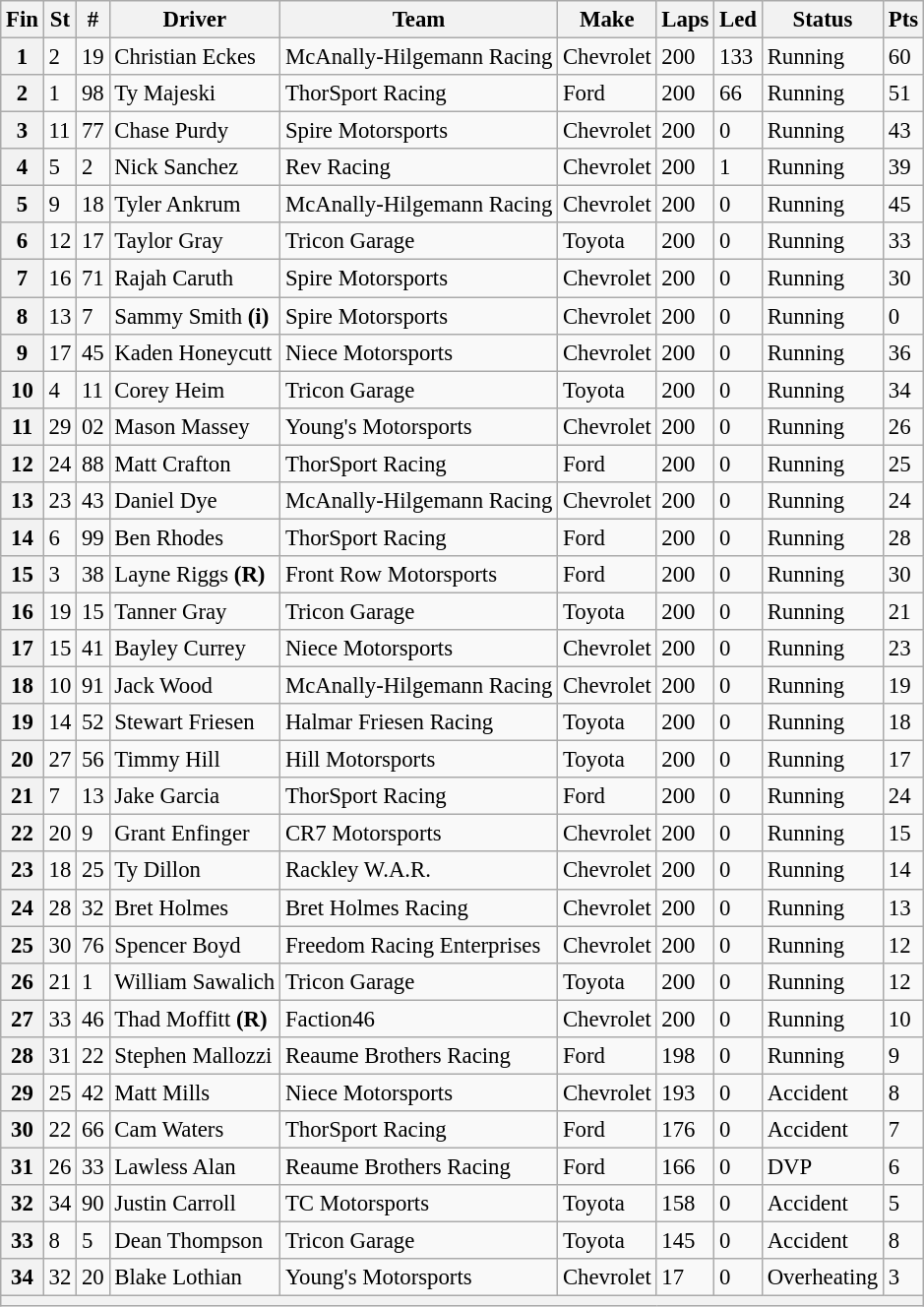<table class="wikitable" style="font-size:95%">
<tr>
<th>Fin</th>
<th>St</th>
<th>#</th>
<th>Driver</th>
<th>Team</th>
<th>Make</th>
<th>Laps</th>
<th>Led</th>
<th>Status</th>
<th>Pts</th>
</tr>
<tr>
<th>1</th>
<td>2</td>
<td>19</td>
<td>Christian Eckes</td>
<td>McAnally-Hilgemann Racing</td>
<td>Chevrolet</td>
<td>200</td>
<td>133</td>
<td>Running</td>
<td>60</td>
</tr>
<tr>
<th>2</th>
<td>1</td>
<td>98</td>
<td>Ty Majeski</td>
<td>ThorSport Racing</td>
<td>Ford</td>
<td>200</td>
<td>66</td>
<td>Running</td>
<td>51</td>
</tr>
<tr>
<th>3</th>
<td>11</td>
<td>77</td>
<td>Chase Purdy</td>
<td>Spire Motorsports</td>
<td>Chevrolet</td>
<td>200</td>
<td>0</td>
<td>Running</td>
<td>43</td>
</tr>
<tr>
<th>4</th>
<td>5</td>
<td>2</td>
<td>Nick Sanchez</td>
<td>Rev Racing</td>
<td>Chevrolet</td>
<td>200</td>
<td>1</td>
<td>Running</td>
<td>39</td>
</tr>
<tr>
<th>5</th>
<td>9</td>
<td>18</td>
<td>Tyler Ankrum</td>
<td>McAnally-Hilgemann Racing</td>
<td>Chevrolet</td>
<td>200</td>
<td>0</td>
<td>Running</td>
<td>45</td>
</tr>
<tr>
<th>6</th>
<td>12</td>
<td>17</td>
<td>Taylor Gray</td>
<td>Tricon Garage</td>
<td>Toyota</td>
<td>200</td>
<td>0</td>
<td>Running</td>
<td>33</td>
</tr>
<tr>
<th>7</th>
<td>16</td>
<td>71</td>
<td>Rajah Caruth</td>
<td>Spire Motorsports</td>
<td>Chevrolet</td>
<td>200</td>
<td>0</td>
<td>Running</td>
<td>30</td>
</tr>
<tr>
<th>8</th>
<td>13</td>
<td>7</td>
<td>Sammy Smith <strong>(i)</strong></td>
<td>Spire Motorsports</td>
<td>Chevrolet</td>
<td>200</td>
<td>0</td>
<td>Running</td>
<td>0</td>
</tr>
<tr>
<th>9</th>
<td>17</td>
<td>45</td>
<td>Kaden Honeycutt</td>
<td>Niece Motorsports</td>
<td>Chevrolet</td>
<td>200</td>
<td>0</td>
<td>Running</td>
<td>36</td>
</tr>
<tr>
<th>10</th>
<td>4</td>
<td>11</td>
<td>Corey Heim</td>
<td>Tricon Garage</td>
<td>Toyota</td>
<td>200</td>
<td>0</td>
<td>Running</td>
<td>34</td>
</tr>
<tr>
<th>11</th>
<td>29</td>
<td>02</td>
<td>Mason Massey</td>
<td>Young's Motorsports</td>
<td>Chevrolet</td>
<td>200</td>
<td>0</td>
<td>Running</td>
<td>26</td>
</tr>
<tr>
<th>12</th>
<td>24</td>
<td>88</td>
<td>Matt Crafton</td>
<td>ThorSport Racing</td>
<td>Ford</td>
<td>200</td>
<td>0</td>
<td>Running</td>
<td>25</td>
</tr>
<tr>
<th>13</th>
<td>23</td>
<td>43</td>
<td>Daniel Dye</td>
<td>McAnally-Hilgemann Racing</td>
<td>Chevrolet</td>
<td>200</td>
<td>0</td>
<td>Running</td>
<td>24</td>
</tr>
<tr>
<th>14</th>
<td>6</td>
<td>99</td>
<td>Ben Rhodes</td>
<td>ThorSport Racing</td>
<td>Ford</td>
<td>200</td>
<td>0</td>
<td>Running</td>
<td>28</td>
</tr>
<tr>
<th>15</th>
<td>3</td>
<td>38</td>
<td>Layne Riggs <strong>(R)</strong></td>
<td>Front Row Motorsports</td>
<td>Ford</td>
<td>200</td>
<td>0</td>
<td>Running</td>
<td>30</td>
</tr>
<tr>
<th>16</th>
<td>19</td>
<td>15</td>
<td>Tanner Gray</td>
<td>Tricon Garage</td>
<td>Toyota</td>
<td>200</td>
<td>0</td>
<td>Running</td>
<td>21</td>
</tr>
<tr>
<th>17</th>
<td>15</td>
<td>41</td>
<td>Bayley Currey</td>
<td>Niece Motorsports</td>
<td>Chevrolet</td>
<td>200</td>
<td>0</td>
<td>Running</td>
<td>23</td>
</tr>
<tr>
<th>18</th>
<td>10</td>
<td>91</td>
<td>Jack Wood</td>
<td>McAnally-Hilgemann Racing</td>
<td>Chevrolet</td>
<td>200</td>
<td>0</td>
<td>Running</td>
<td>19</td>
</tr>
<tr>
<th>19</th>
<td>14</td>
<td>52</td>
<td>Stewart Friesen</td>
<td>Halmar Friesen Racing</td>
<td>Toyota</td>
<td>200</td>
<td>0</td>
<td>Running</td>
<td>18</td>
</tr>
<tr>
<th>20</th>
<td>27</td>
<td>56</td>
<td>Timmy Hill</td>
<td>Hill Motorsports</td>
<td>Toyota</td>
<td>200</td>
<td>0</td>
<td>Running</td>
<td>17</td>
</tr>
<tr>
<th>21</th>
<td>7</td>
<td>13</td>
<td>Jake Garcia</td>
<td>ThorSport Racing</td>
<td>Ford</td>
<td>200</td>
<td>0</td>
<td>Running</td>
<td>24</td>
</tr>
<tr>
<th>22</th>
<td>20</td>
<td>9</td>
<td>Grant Enfinger</td>
<td>CR7 Motorsports</td>
<td>Chevrolet</td>
<td>200</td>
<td>0</td>
<td>Running</td>
<td>15</td>
</tr>
<tr>
<th>23</th>
<td>18</td>
<td>25</td>
<td>Ty Dillon</td>
<td>Rackley W.A.R.</td>
<td>Chevrolet</td>
<td>200</td>
<td>0</td>
<td>Running</td>
<td>14</td>
</tr>
<tr>
<th>24</th>
<td>28</td>
<td>32</td>
<td>Bret Holmes</td>
<td>Bret Holmes Racing</td>
<td>Chevrolet</td>
<td>200</td>
<td>0</td>
<td>Running</td>
<td>13</td>
</tr>
<tr>
<th>25</th>
<td>30</td>
<td>76</td>
<td>Spencer Boyd</td>
<td>Freedom Racing Enterprises</td>
<td>Chevrolet</td>
<td>200</td>
<td>0</td>
<td>Running</td>
<td>12</td>
</tr>
<tr>
<th>26</th>
<td>21</td>
<td>1</td>
<td>William Sawalich</td>
<td>Tricon Garage</td>
<td>Toyota</td>
<td>200</td>
<td>0</td>
<td>Running</td>
<td>12</td>
</tr>
<tr>
<th>27</th>
<td>33</td>
<td>46</td>
<td>Thad Moffitt <strong>(R)</strong></td>
<td>Faction46</td>
<td>Chevrolet</td>
<td>200</td>
<td>0</td>
<td>Running</td>
<td>10</td>
</tr>
<tr>
<th>28</th>
<td>31</td>
<td>22</td>
<td>Stephen Mallozzi</td>
<td>Reaume Brothers Racing</td>
<td>Ford</td>
<td>198</td>
<td>0</td>
<td>Running</td>
<td>9</td>
</tr>
<tr>
<th>29</th>
<td>25</td>
<td>42</td>
<td>Matt Mills</td>
<td>Niece Motorsports</td>
<td>Chevrolet</td>
<td>193</td>
<td>0</td>
<td>Accident</td>
<td>8</td>
</tr>
<tr>
<th>30</th>
<td>22</td>
<td>66</td>
<td>Cam Waters</td>
<td>ThorSport Racing</td>
<td>Ford</td>
<td>176</td>
<td>0</td>
<td>Accident</td>
<td>7</td>
</tr>
<tr>
<th>31</th>
<td>26</td>
<td>33</td>
<td>Lawless Alan</td>
<td>Reaume Brothers Racing</td>
<td>Ford</td>
<td>166</td>
<td>0</td>
<td>DVP</td>
<td>6</td>
</tr>
<tr>
<th>32</th>
<td>34</td>
<td>90</td>
<td>Justin Carroll</td>
<td>TC Motorsports</td>
<td>Toyota</td>
<td>158</td>
<td>0</td>
<td>Accident</td>
<td>5</td>
</tr>
<tr>
<th>33</th>
<td>8</td>
<td>5</td>
<td>Dean Thompson</td>
<td>Tricon Garage</td>
<td>Toyota</td>
<td>145</td>
<td>0</td>
<td>Accident</td>
<td>8</td>
</tr>
<tr>
<th>34</th>
<td>32</td>
<td>20</td>
<td>Blake Lothian</td>
<td>Young's Motorsports</td>
<td>Chevrolet</td>
<td>17</td>
<td>0</td>
<td>Overheating</td>
<td>3</td>
</tr>
<tr>
<th colspan="10"></th>
</tr>
</table>
